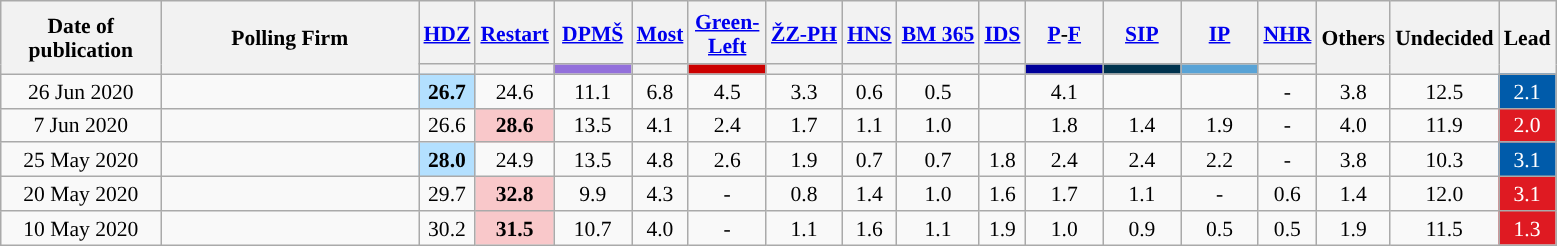<table class="wikitable sortable" style="text-align:center; font-size:90%; line-height:16px;">
<tr style="height:42px;">
<th style="width:100px;" rowspan="2">Date of publication</th>
<th style="width:165px;" rowspan="2">Polling Firm</th>
<th class="unsortable"><a href='#'>HDZ</a></th>
<th class="unsortable"><a href='#'>Restart</a></th>
<th class="unsortable"><a href='#'>DPMŠ</a></th>
<th class="unsortable"><a href='#'>Most</a></th>
<th class="unsortable"><a href='#'>Green-Left</a></th>
<th class="unsortable"><a href='#'>ŽZ-PH</a></th>
<th class="unsortable"><a href='#'>HNS</a></th>
<th class="unsortable"><a href='#'>BM 365</a></th>
<th class="unsortable"><a href='#'>IDS</a></th>
<th class="unsortable"><a href='#'>P</a>-<a href='#'>F</a></th>
<th class="unsortable"><a href='#'>SIP</a></th>
<th class="unsortable"><a href='#'>IP</a></th>
<th class="unsortable"><a href='#'>NHR</a></th>
<th class="unsortable" style="width:40px;" rowspan="2">Others</th>
<th class="unsortable" style="width:40px;" rowspan="2">Undecided</th>
<th class="unsortable" style="width:20px;" rowspan="2">Lead</th>
</tr>
<tr>
<th class="unsortable" style="color:inherit;background:"></th>
<th class="unsortable" style="color:inherit;background:"></th>
<th class="unsortable" style="color:inherit;background:#9370db; width:45px;"></th>
<th class="unsortable" style="color:inherit;background:"></th>
<th class="unsortable" style="background:#cc0000" width="45px"></th>
<th class="unsortable" style="color:inherit;background:"></th>
<th class="unsortable" style="color:inherit;background:"></th>
<th class="unsortable" style="color:inherit;background:"></th>
<th class="unsortable" style="background:"></th>
<th class="unsortable" style="background:#00009a" width="45px"></th>
<th class="unsortable" style="background:#00334E" width="45px"></th>
<th class="unsortable" style="background:#59a3d6" width="45px"></th>
<th class="unsortable" style="background:"></th>
</tr>
<tr>
<td>26 Jun 2020</td>
<td></td>
<td style="background:#B3E0FF"><strong>26.7</strong></td>
<td>24.6</td>
<td>11.1</td>
<td>6.8</td>
<td>4.5</td>
<td>3.3</td>
<td>0.6</td>
<td>0.5</td>
<td></td>
<td>4.1</td>
<td></td>
<td></td>
<td>-</td>
<td>3.8</td>
<td>12.5</td>
<td style="background:#005BAA; color: white">2.1</td>
</tr>
<tr>
<td>7 Jun 2020</td>
<td></td>
<td>26.6</td>
<td style="background:#F9C8CA"><strong>28.6</strong></td>
<td>13.5</td>
<td>4.1</td>
<td>2.4</td>
<td>1.7</td>
<td>1.1</td>
<td>1.0</td>
<td></td>
<td>1.8</td>
<td>1.4</td>
<td>1.9</td>
<td>-</td>
<td>4.0</td>
<td>11.9</td>
<td style="background:#DF1A22; color:white;">2.0</td>
</tr>
<tr>
<td>25 May 2020</td>
<td></td>
<td style="background:#B3E0FF"><strong>28.0</strong></td>
<td>24.9</td>
<td>13.5</td>
<td>4.8</td>
<td>2.6</td>
<td>1.9</td>
<td>0.7</td>
<td>0.7</td>
<td>1.8</td>
<td>2.4</td>
<td>2.4</td>
<td>2.2</td>
<td>-</td>
<td>3.8</td>
<td>10.3</td>
<td style="background:#005BAA; color: white">3.1</td>
</tr>
<tr>
<td>20 May 2020</td>
<td></td>
<td>29.7</td>
<td style="background:#F9C8CA"><strong>32.8</strong></td>
<td>9.9</td>
<td>4.3</td>
<td>-</td>
<td>0.8</td>
<td>1.4</td>
<td>1.0</td>
<td>1.6</td>
<td>1.7</td>
<td>1.1</td>
<td>-</td>
<td>0.6</td>
<td>1.4</td>
<td>12.0</td>
<td style="background:#DF1A22; color:white;">3.1</td>
</tr>
<tr>
<td>10 May 2020</td>
<td></td>
<td>30.2</td>
<td style="background:#F9C8CA"><strong>31.5</strong></td>
<td>10.7</td>
<td>4.0</td>
<td>-</td>
<td>1.1</td>
<td>1.6</td>
<td>1.1</td>
<td>1.9</td>
<td>1.0</td>
<td>0.9</td>
<td>0.5</td>
<td>0.5</td>
<td>1.9</td>
<td>11.5</td>
<td style="background:#DF1A22; color:white;">1.3</td>
</tr>
</table>
